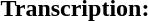<table class="toccolours" style="float:left; margin:1em">
<tr>
<td><strong>Transcription:</strong><br></td>
</tr>
</table>
